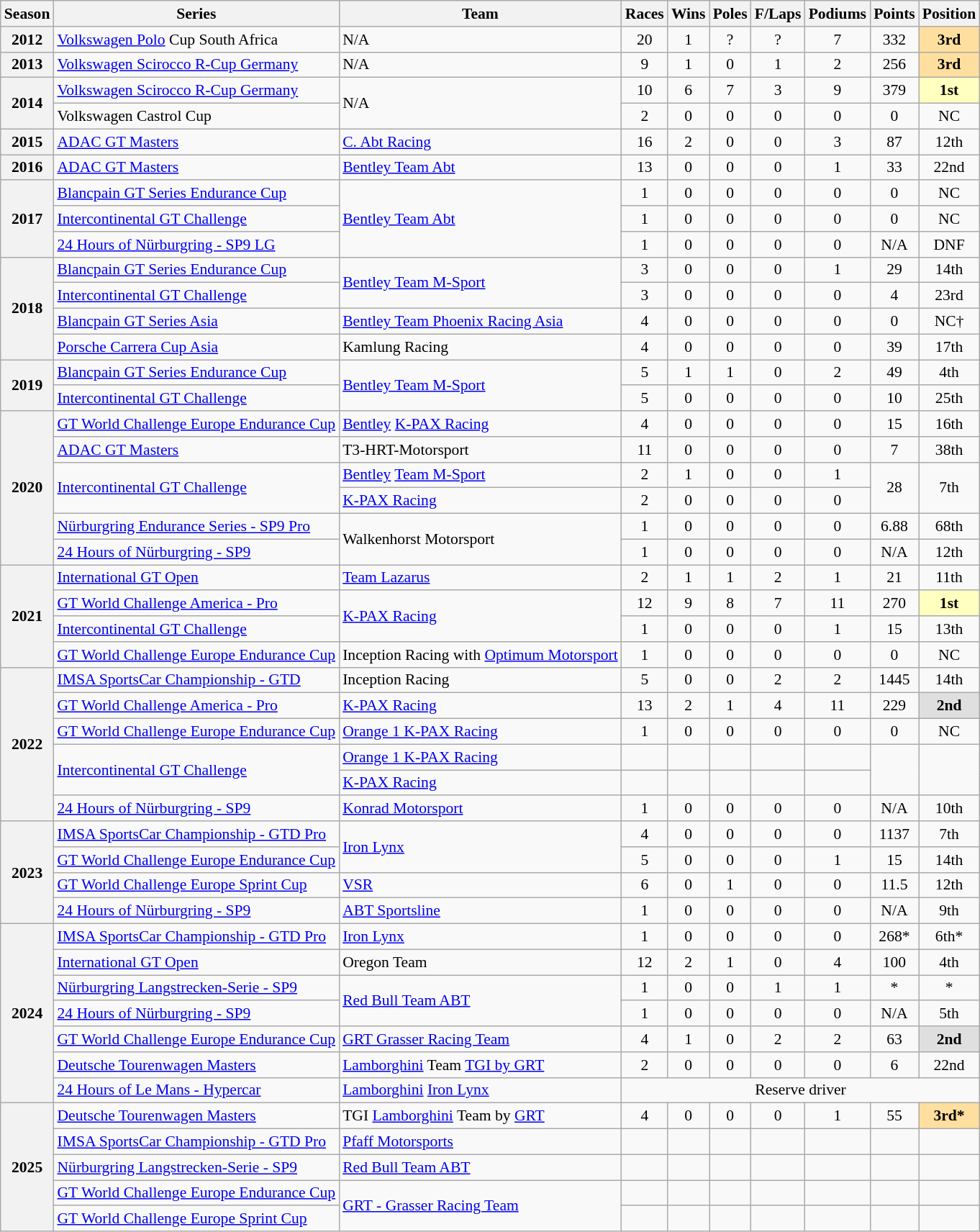<table class="wikitable" style="font-size: 90%; text-align:center">
<tr>
<th>Season</th>
<th>Series</th>
<th>Team</th>
<th>Races</th>
<th>Wins</th>
<th>Poles</th>
<th>F/Laps</th>
<th>Podiums</th>
<th>Points</th>
<th>Position</th>
</tr>
<tr>
<th>2012</th>
<td align=left><a href='#'>Volkswagen Polo</a> Cup South Africa</td>
<td align=left>N/A</td>
<td>20</td>
<td>1</td>
<td>?</td>
<td>?</td>
<td>7</td>
<td>332</td>
<td align="center" style="background:#FFDF9F;"><strong>3rd</strong></td>
</tr>
<tr>
<th>2013</th>
<td align=left><a href='#'>Volkswagen Scirocco R-Cup Germany</a></td>
<td align=left>N/A</td>
<td>9</td>
<td>1</td>
<td>0</td>
<td>1</td>
<td>2</td>
<td>256</td>
<td align="center" style="background:#FFDF9F;"><strong>3rd</strong></td>
</tr>
<tr>
<th rowspan="2">2014</th>
<td align=left><a href='#'>Volkswagen Scirocco R-Cup Germany</a></td>
<td rowspan="2" align="left">N/A</td>
<td>10</td>
<td>6</td>
<td>7</td>
<td>3</td>
<td>9</td>
<td>379</td>
<td style="background:#FFFFBF;"><strong>1st</strong></td>
</tr>
<tr>
<td align=left>Volkswagen Castrol Cup</td>
<td>2</td>
<td>0</td>
<td>0</td>
<td>0</td>
<td>0</td>
<td>0</td>
<td>NC</td>
</tr>
<tr>
<th>2015</th>
<td align="left"><a href='#'>ADAC GT Masters</a></td>
<td align="left"><a href='#'>C. Abt Racing</a></td>
<td>16</td>
<td>2</td>
<td>0</td>
<td>0</td>
<td>3</td>
<td>87</td>
<td>12th</td>
</tr>
<tr>
<th>2016</th>
<td align="left"><a href='#'>ADAC GT Masters</a></td>
<td align="left"><a href='#'>Bentley Team Abt</a></td>
<td>13</td>
<td>0</td>
<td>0</td>
<td>0</td>
<td>1</td>
<td>33</td>
<td>22nd</td>
</tr>
<tr>
<th rowspan="3">2017</th>
<td align="left"><a href='#'>Blancpain GT Series Endurance Cup</a></td>
<td rowspan="3" align="left"><a href='#'>Bentley Team Abt</a></td>
<td>1</td>
<td>0</td>
<td>0</td>
<td>0</td>
<td>0</td>
<td>0</td>
<td>NC</td>
</tr>
<tr>
<td align=left><a href='#'>Intercontinental GT Challenge</a></td>
<td>1</td>
<td>0</td>
<td>0</td>
<td>0</td>
<td>0</td>
<td>0</td>
<td>NC</td>
</tr>
<tr>
<td align=left><a href='#'>24 Hours of Nürburgring - SP9 LG</a></td>
<td>1</td>
<td>0</td>
<td>0</td>
<td>0</td>
<td>0</td>
<td>N/A</td>
<td>DNF</td>
</tr>
<tr>
<th rowspan="4">2018</th>
<td align="left"><a href='#'>Blancpain GT Series Endurance Cup</a></td>
<td rowspan="2" align="left"><a href='#'>Bentley Team M-Sport</a></td>
<td>3</td>
<td>0</td>
<td>0</td>
<td>0</td>
<td>1</td>
<td>29</td>
<td>14th</td>
</tr>
<tr>
<td align=left><a href='#'>Intercontinental GT Challenge</a></td>
<td>3</td>
<td>0</td>
<td>0</td>
<td>0</td>
<td>0</td>
<td>4</td>
<td>23rd</td>
</tr>
<tr>
<td align=left><a href='#'>Blancpain GT Series Asia</a></td>
<td align=left><a href='#'>Bentley Team Phoenix Racing Asia</a></td>
<td>4</td>
<td>0</td>
<td>0</td>
<td>0</td>
<td>0</td>
<td>0</td>
<td>NC†</td>
</tr>
<tr>
<td align=left><a href='#'>Porsche Carrera Cup Asia</a></td>
<td align=left>Kamlung Racing</td>
<td>4</td>
<td>0</td>
<td>0</td>
<td>0</td>
<td>0</td>
<td>39</td>
<td>17th</td>
</tr>
<tr>
<th rowspan="2">2019</th>
<td align="left"><a href='#'>Blancpain GT Series Endurance Cup</a></td>
<td rowspan="2" align="left"><a href='#'>Bentley Team M-Sport</a></td>
<td>5</td>
<td>1</td>
<td>1</td>
<td>0</td>
<td>2</td>
<td>49</td>
<td>4th</td>
</tr>
<tr>
<td align=left><a href='#'>Intercontinental GT Challenge</a></td>
<td>5</td>
<td>0</td>
<td>0</td>
<td>0</td>
<td>0</td>
<td>10</td>
<td>25th</td>
</tr>
<tr>
<th rowspan="6">2020</th>
<td align=left><a href='#'>GT World Challenge Europe Endurance Cup</a></td>
<td align=left><a href='#'>Bentley</a> <a href='#'>K-PAX Racing</a></td>
<td>4</td>
<td>0</td>
<td>0</td>
<td>0</td>
<td>0</td>
<td>15</td>
<td>16th</td>
</tr>
<tr>
<td align=left><a href='#'>ADAC GT Masters</a></td>
<td align=left>T3-HRT-Motorsport</td>
<td>11</td>
<td>0</td>
<td>0</td>
<td>0</td>
<td>0</td>
<td>7</td>
<td>38th</td>
</tr>
<tr>
<td rowspan="2" align=left><a href='#'>Intercontinental GT Challenge</a></td>
<td align=left><a href='#'>Bentley</a> <a href='#'>Team M-Sport</a></td>
<td>2</td>
<td>1</td>
<td>0</td>
<td>0</td>
<td>1</td>
<td rowspan="2">28</td>
<td rowspan="2">7th</td>
</tr>
<tr>
<td align=left><a href='#'>K-PAX Racing</a></td>
<td>2</td>
<td>0</td>
<td>0</td>
<td>0</td>
<td>0</td>
</tr>
<tr>
<td align=left><a href='#'>Nürburgring Endurance Series - SP9 Pro</a></td>
<td rowspan="2" align="left">Walkenhorst Motorsport</td>
<td>1</td>
<td>0</td>
<td>0</td>
<td>0</td>
<td>0</td>
<td>6.88</td>
<td>68th</td>
</tr>
<tr>
<td align=left><a href='#'>24 Hours of Nürburgring - SP9</a></td>
<td>1</td>
<td>0</td>
<td>0</td>
<td>0</td>
<td>0</td>
<td>N/A</td>
<td>12th</td>
</tr>
<tr>
<th rowspan="4">2021</th>
<td align=left><a href='#'>International GT Open</a></td>
<td align=left><a href='#'>Team Lazarus</a></td>
<td>2</td>
<td>1</td>
<td>1</td>
<td>2</td>
<td>1</td>
<td>21</td>
<td>11th</td>
</tr>
<tr>
<td align=left><a href='#'>GT World Challenge America - Pro</a></td>
<td rowspan="2" align="left"><a href='#'>K-PAX Racing</a></td>
<td>12</td>
<td>9</td>
<td>8</td>
<td>7</td>
<td>11</td>
<td>270</td>
<td style="background:#FFFFBF;"><strong>1st</strong></td>
</tr>
<tr>
<td align=left><a href='#'>Intercontinental GT Challenge</a></td>
<td>1</td>
<td>0</td>
<td>0</td>
<td>0</td>
<td>1</td>
<td>15</td>
<td>13th</td>
</tr>
<tr>
<td align=left><a href='#'>GT World Challenge Europe Endurance Cup</a></td>
<td align=left nowrap>Inception Racing with <a href='#'>Optimum Motorsport</a></td>
<td>1</td>
<td>0</td>
<td>0</td>
<td>0</td>
<td>0</td>
<td>0</td>
<td>NC</td>
</tr>
<tr>
<th rowspan="6">2022</th>
<td align=left><a href='#'>IMSA SportsCar Championship - GTD</a></td>
<td align=left>Inception Racing</td>
<td>5</td>
<td>0</td>
<td>0</td>
<td>2</td>
<td>2</td>
<td>1445</td>
<td>14th</td>
</tr>
<tr>
<td align=left><a href='#'>GT World Challenge America - Pro</a></td>
<td align=left><a href='#'>K-PAX Racing</a></td>
<td>13</td>
<td>2</td>
<td>1</td>
<td>4</td>
<td>11</td>
<td>229</td>
<td style="background:#DFDFDF;"><strong>2nd</strong></td>
</tr>
<tr>
<td align=left><a href='#'>GT World Challenge Europe Endurance Cup</a></td>
<td align="left"><a href='#'>Orange 1 K-PAX Racing</a></td>
<td>1</td>
<td>0</td>
<td>0</td>
<td>0</td>
<td>0</td>
<td>0</td>
<td>NC</td>
</tr>
<tr>
<td rowspan="2" align="left"><a href='#'>Intercontinental GT Challenge</a></td>
<td align=left><a href='#'>Orange 1 K-PAX Racing</a></td>
<td></td>
<td></td>
<td></td>
<td></td>
<td></td>
<td rowspan="2"></td>
<td rowspan="2"></td>
</tr>
<tr>
<td align=left><a href='#'>K-PAX Racing</a></td>
<td></td>
<td></td>
<td></td>
<td></td>
<td></td>
</tr>
<tr>
<td align=left><a href='#'>24 Hours of Nürburgring - SP9</a></td>
<td align=left><a href='#'>Konrad Motorsport</a></td>
<td>1</td>
<td>0</td>
<td>0</td>
<td>0</td>
<td>0</td>
<td>N/A</td>
<td>10th</td>
</tr>
<tr>
<th rowspan="4">2023</th>
<td align=left><a href='#'>IMSA SportsCar Championship - GTD Pro</a></td>
<td rowspan="2" align="left"><a href='#'>Iron Lynx</a></td>
<td>4</td>
<td>0</td>
<td>0</td>
<td>0</td>
<td>0</td>
<td>1137</td>
<td>7th</td>
</tr>
<tr>
<td align=left><a href='#'>GT World Challenge Europe Endurance Cup</a></td>
<td>5</td>
<td>0</td>
<td>0</td>
<td>0</td>
<td>1</td>
<td>15</td>
<td>14th</td>
</tr>
<tr>
<td align=left><a href='#'>GT World Challenge Europe Sprint Cup</a></td>
<td align=left><a href='#'>VSR</a></td>
<td>6</td>
<td>0</td>
<td>1</td>
<td>0</td>
<td>0</td>
<td>11.5</td>
<td>12th</td>
</tr>
<tr>
<td align=left><a href='#'>24 Hours of Nürburgring - SP9</a></td>
<td align=left><a href='#'>ABT Sportsline</a></td>
<td>1</td>
<td>0</td>
<td>0</td>
<td>0</td>
<td>0</td>
<td>N/A</td>
<td>9th</td>
</tr>
<tr>
<th rowspan="7">2024</th>
<td align=left><a href='#'>IMSA SportsCar Championship - GTD Pro</a></td>
<td align=left><a href='#'>Iron Lynx</a></td>
<td>1</td>
<td>0</td>
<td>0</td>
<td>0</td>
<td>0</td>
<td>268*</td>
<td>6th*</td>
</tr>
<tr>
<td align=left><a href='#'>International GT Open</a></td>
<td align=left>Oregon Team</td>
<td>12</td>
<td>2</td>
<td>1</td>
<td>0</td>
<td>4</td>
<td>100</td>
<td>4th</td>
</tr>
<tr>
<td align=left><a href='#'>Nürburgring Langstrecken-Serie - SP9</a></td>
<td rowspan="2" align="left"><a href='#'>Red Bull Team ABT</a></td>
<td>1</td>
<td>0</td>
<td>0</td>
<td>1</td>
<td>1</td>
<td>*</td>
<td>*</td>
</tr>
<tr>
<td align=left><a href='#'>24 Hours of Nürburgring - SP9</a></td>
<td>1</td>
<td>0</td>
<td>0</td>
<td>0</td>
<td>0</td>
<td>N/A</td>
<td>5th</td>
</tr>
<tr>
<td align=left nowrap><a href='#'>GT World Challenge Europe Endurance Cup</a></td>
<td align=left><a href='#'>GRT Grasser Racing Team</a></td>
<td>4</td>
<td>1</td>
<td>0</td>
<td>2</td>
<td>2</td>
<td>63</td>
<td style="background:#DFDFDF;"><strong>2nd</strong></td>
</tr>
<tr>
<td align=left><a href='#'>Deutsche Tourenwagen Masters</a></td>
<td align=left><a href='#'>Lamborghini</a> Team <a href='#'>TGI by GRT</a></td>
<td>2</td>
<td>0</td>
<td>0</td>
<td>0</td>
<td>0</td>
<td>6</td>
<td>22nd</td>
</tr>
<tr>
<td align=left><a href='#'>24 Hours of Le Mans - Hypercar</a></td>
<td align=left><a href='#'>Lamborghini</a> <a href='#'>Iron Lynx</a></td>
<td colspan=7>Reserve driver</td>
</tr>
<tr>
<th rowspan="5">2025</th>
<td align=left><a href='#'>Deutsche Tourenwagen Masters</a></td>
<td align=left>TGI <a href='#'>Lamborghini</a> Team by <a href='#'>GRT</a></td>
<td>4</td>
<td>0</td>
<td>0</td>
<td>0</td>
<td>1</td>
<td>55</td>
<td style="background:#FFDF9F;"><strong>3rd*</strong></td>
</tr>
<tr>
<td align=left><a href='#'>IMSA SportsCar Championship - GTD Pro</a></td>
<td align=left><a href='#'>Pfaff Motorsports</a></td>
<td></td>
<td></td>
<td></td>
<td></td>
<td></td>
<td></td>
<td></td>
</tr>
<tr>
<td align=left><a href='#'>Nürburgring Langstrecken-Serie - SP9</a></td>
<td align=left><a href='#'>Red Bull Team ABT</a></td>
<td></td>
<td></td>
<td></td>
<td></td>
<td></td>
<td></td>
<td></td>
</tr>
<tr>
<td align=left><a href='#'>GT World Challenge Europe Endurance Cup</a></td>
<td rowspan="2" align="left"><a href='#'>GRT - Grasser Racing Team</a></td>
<td></td>
<td></td>
<td></td>
<td></td>
<td></td>
<td></td>
<td></td>
</tr>
<tr>
<td align=left><a href='#'>GT World Challenge Europe Sprint Cup</a></td>
<td></td>
<td></td>
<td></td>
<td></td>
<td></td>
<td></td>
<td></td>
</tr>
</table>
